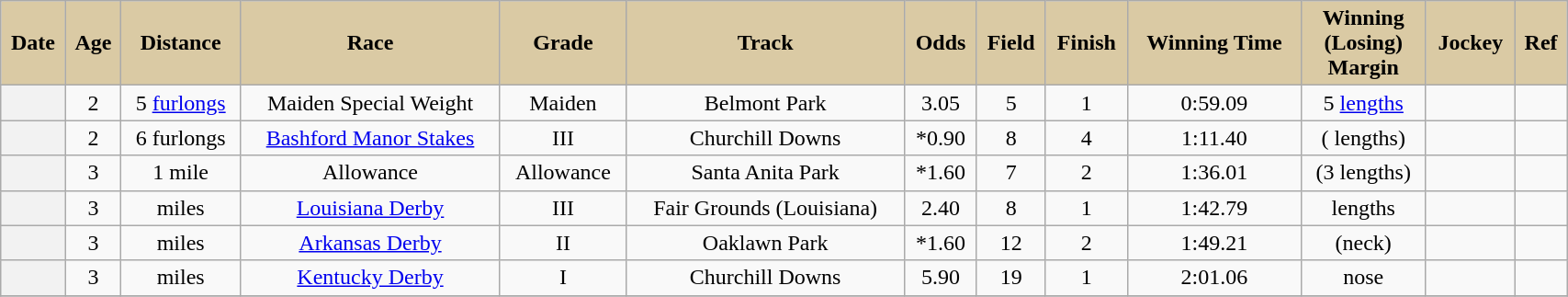<table class = "wikitable sortable" style="text-align:center; width:90%">
<tr>
<th scope="col" style="background:#dacaa4;">Date</th>
<th scope="col" style="background:#dacaa4">Age</th>
<th scope="col" style="background:#dacaa4;">Distance</th>
<th scope="col" style="background:#dacaa4;">Race</th>
<th scope="col" style="background:#dacaa4;">Grade</th>
<th scope="col" style="background:#dacaa4;">Track</th>
<th scope="col" style="background:#dacaa4;">Odds</th>
<th scope="col" style="background:#dacaa4;">Field</th>
<th scope="col" style="background:#dacaa4;">Finish</th>
<th scope="col" style="background:#dacaa4;">Winning Time</th>
<th scope="col" style="background:#dacaa4;">Winning<br>(Losing)<br>Margin</th>
<th scope="col" style="background:#dacaa4;">Jockey</th>
<th scope="col" class="unsortable" style="background:#dacaa4;">Ref</th>
</tr>
<tr>
<th scope="row" style="font-weight:normal;"></th>
<td>2</td>
<td>5 <a href='#'>furlongs</a></td>
<td>Maiden Special Weight</td>
<td>Maiden</td>
<td>Belmont Park</td>
<td>3.05</td>
<td>5</td>
<td>1</td>
<td>0:59.09</td>
<td>5 <a href='#'>lengths</a></td>
<td></td>
<td></td>
</tr>
<tr>
<th scope="row" style="font-weight:normal;"></th>
<td>2</td>
<td> 6 furlongs</td>
<td><a href='#'>Bashford Manor Stakes</a></td>
<td>III</td>
<td>Churchill Downs</td>
<td>*0.90</td>
<td>8</td>
<td>4</td>
<td>1:11.40</td>
<td>( lengths)</td>
<td></td>
<td></td>
</tr>
<tr>
<th scope="row" style="font-weight:normal;"></th>
<td>3</td>
<td> 1 mile</td>
<td>Allowance</td>
<td>Allowance</td>
<td>Santa Anita Park</td>
<td>*1.60</td>
<td>7</td>
<td>2</td>
<td>1:36.01</td>
<td>(3 lengths)</td>
<td></td>
<td></td>
</tr>
<tr>
<th scope="row" style="font-weight:normal;"></th>
<td>3</td>
<td> miles</td>
<td><a href='#'>Louisiana Derby</a></td>
<td>III</td>
<td>Fair Grounds (Louisiana)</td>
<td>2.40</td>
<td>8</td>
<td>1</td>
<td>1:42.79</td>
<td> lengths</td>
<td></td>
<td></td>
</tr>
<tr>
<th scope="row" style="font-weight:normal;"></th>
<td>3</td>
<td> miles</td>
<td><a href='#'>Arkansas Derby</a></td>
<td>II</td>
<td>Oaklawn Park</td>
<td>*1.60</td>
<td>12</td>
<td>2</td>
<td>1:49.21</td>
<td>(neck)</td>
<td></td>
<td></td>
</tr>
<tr>
<th scope="row" style="font-weight:normal;"></th>
<td>3</td>
<td>  miles</td>
<td><a href='#'>Kentucky Derby</a></td>
<td>I</td>
<td>Churchill Downs</td>
<td>5.90</td>
<td>19</td>
<td>1</td>
<td>2:01.06</td>
<td>nose</td>
<td></td>
<td></td>
</tr>
<tr>
</tr>
</table>
